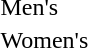<table>
<tr>
<td>Men's <br></td>
<td></td>
<td></td>
<td></td>
</tr>
<tr>
<td>Women's <br></td>
<td></td>
<td></td>
<td></td>
</tr>
</table>
